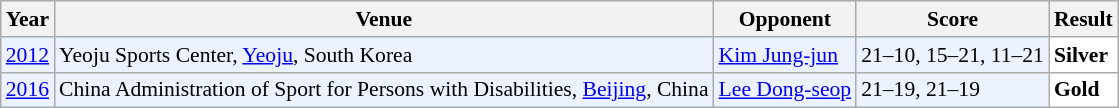<table class="sortable wikitable" style="font-size: 90%;">
<tr>
<th>Year</th>
<th>Venue</th>
<th>Opponent</th>
<th>Score</th>
<th>Result</th>
</tr>
<tr style="background:#ECF2FF">
<td align="center"><a href='#'>2012</a></td>
<td align="left">Yeoju Sports Center, <a href='#'>Yeoju</a>, South Korea</td>
<td align="left"> <a href='#'>Kim Jung-jun</a></td>
<td align="left">21–10, 15–21, 11–21</td>
<td style="text-align:left; background:white"> <strong>Silver</strong></td>
</tr>
<tr style="background:#ECF2FF">
<td align="center"><a href='#'>2016</a></td>
<td align="left">China Administration of Sport for Persons with Disabilities, <a href='#'>Beijing</a>, China</td>
<td align="left"> <a href='#'>Lee Dong-seop</a></td>
<td align="left">21–19, 21–19</td>
<td style="text-align:left; background:white"> <strong>Gold</strong></td>
</tr>
</table>
